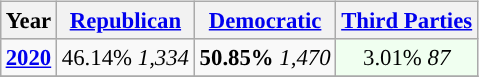<table class="wikitable" style="float:right; font-size:95%;">
<tr bgcolor=lightgrey>
<th>Year</th>
<th><a href='#'>Republican</a></th>
<th><a href='#'>Democratic</a></th>
<th><a href='#'>Third Parties</a></th>
</tr>
<tr>
<td style="text-align:center; "><strong><a href='#'>2020</a></strong></td>
<td style="text-align:center; ">46.14% <em>1,334</em></td>
<td style="text-align:center; "><strong>50.85%</strong> <em>1,470</em></td>
<td style="text-align:center; background:honeyDew;">3.01% <em>87</em></td>
</tr>
<tr>
</tr>
</table>
